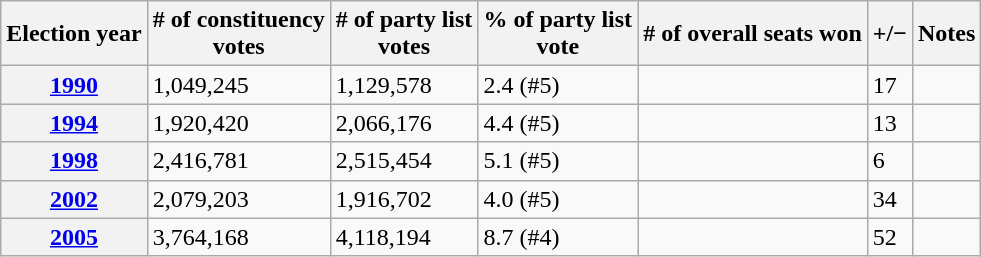<table class=wikitable>
<tr>
<th>Election year</th>
<th># of constituency<br>votes</th>
<th># of party list<br>votes</th>
<th>% of party list<br>vote</th>
<th># of overall seats won</th>
<th>+/−</th>
<th>Notes</th>
</tr>
<tr>
<th><strong><a href='#'>1990</a></strong></th>
<td>1,049,245</td>
<td>1,129,578</td>
<td>2.4 (#5)</td>
<td></td>
<td> 17</td>
<td></td>
</tr>
<tr>
<th><strong><a href='#'>1994</a></strong></th>
<td>1,920,420</td>
<td>2,066,176</td>
<td>4.4 (#5)</td>
<td></td>
<td> 13</td>
<td></td>
</tr>
<tr>
<th><strong><a href='#'>1998</a></strong></th>
<td>2,416,781</td>
<td>2,515,454</td>
<td>5.1 (#5)</td>
<td></td>
<td> 6</td>
<td></td>
</tr>
<tr>
<th><strong><a href='#'>2002</a></strong></th>
<td>2,079,203</td>
<td>1,916,702</td>
<td>4.0 (#5)</td>
<td></td>
<td> 34</td>
<td></td>
</tr>
<tr>
<th><a href='#'>2005</a></th>
<td>3,764,168</td>
<td>4,118,194</td>
<td>8.7 (#4)</td>
<td></td>
<td> 52</td>
<td></td>
</tr>
</table>
